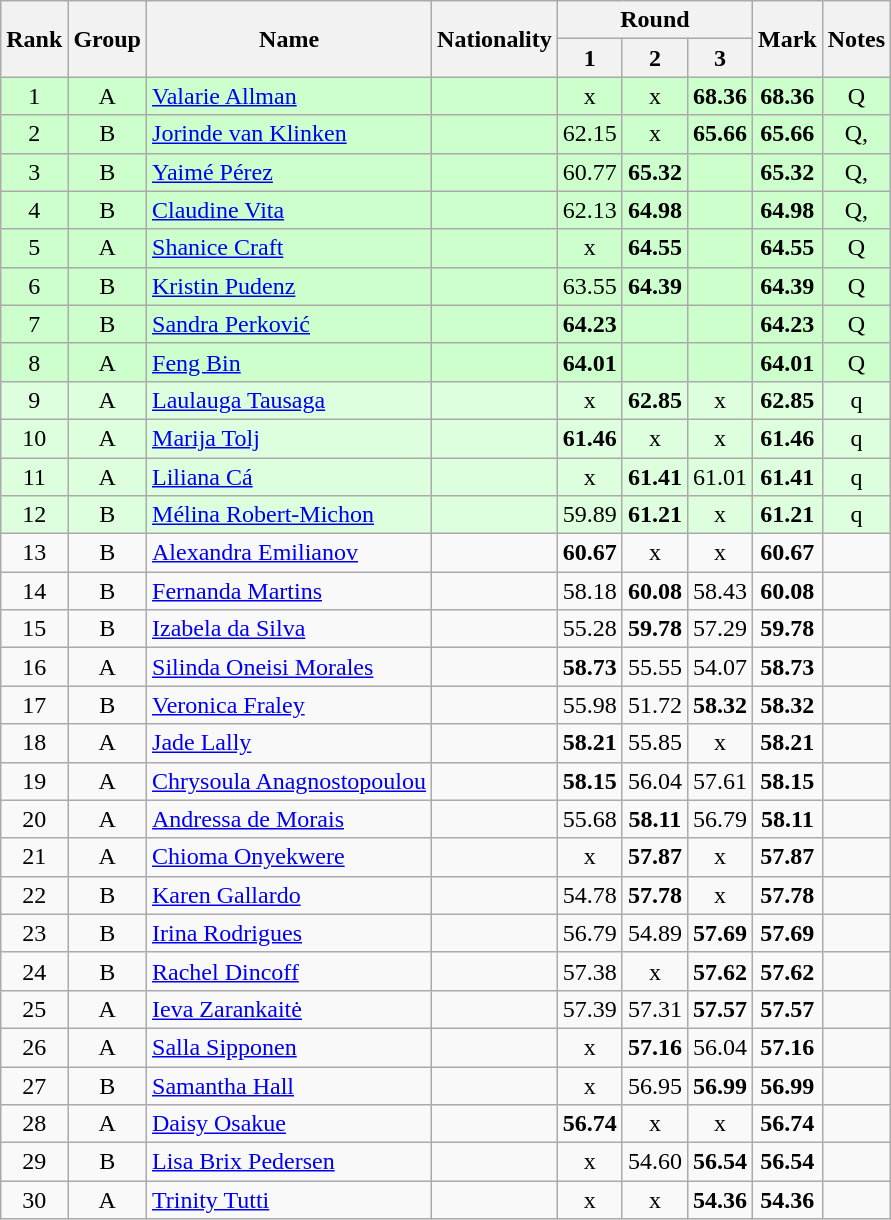<table class="wikitable sortable" style="text-align:center">
<tr>
<th rowspan=2>Rank</th>
<th rowspan=2>Group</th>
<th rowspan=2>Name</th>
<th rowspan=2>Nationality</th>
<th colspan=3>Round</th>
<th rowspan=2>Mark</th>
<th rowspan=2>Notes</th>
</tr>
<tr>
<th>1</th>
<th>2</th>
<th>3</th>
</tr>
<tr bgcolor=ccffcc>
<td>1</td>
<td>A</td>
<td align=left><a href='#'>Valarie Allman</a></td>
<td align=left></td>
<td>x</td>
<td>x</td>
<td><strong>68.36</strong></td>
<td><strong>68.36</strong></td>
<td>Q</td>
</tr>
<tr bgcolor=ccffcc>
<td>2</td>
<td>B</td>
<td align=left><a href='#'>Jorinde van Klinken</a></td>
<td align=left></td>
<td>62.15</td>
<td>x</td>
<td><strong>65.66</strong></td>
<td><strong>65.66</strong></td>
<td>Q, </td>
</tr>
<tr bgcolor=ccffcc>
<td>3</td>
<td>B</td>
<td align=left><a href='#'>Yaimé Pérez</a></td>
<td align=left></td>
<td>60.77</td>
<td><strong>65.32</strong></td>
<td></td>
<td><strong>65.32</strong></td>
<td>Q, </td>
</tr>
<tr bgcolor=ccffcc>
<td>4</td>
<td>B</td>
<td align=left><a href='#'>Claudine Vita</a></td>
<td align=left></td>
<td>62.13</td>
<td><strong>64.98</strong></td>
<td></td>
<td><strong>64.98</strong></td>
<td>Q, </td>
</tr>
<tr bgcolor=ccffcc>
<td>5</td>
<td>A</td>
<td align=left><a href='#'>Shanice Craft</a></td>
<td align=left></td>
<td>x</td>
<td><strong>64.55</strong></td>
<td></td>
<td><strong>64.55</strong></td>
<td>Q</td>
</tr>
<tr bgcolor=ccffcc>
<td>6</td>
<td>B</td>
<td align=left><a href='#'>Kristin Pudenz</a></td>
<td align=left></td>
<td>63.55</td>
<td><strong>64.39</strong></td>
<td></td>
<td><strong>64.39</strong></td>
<td>Q</td>
</tr>
<tr bgcolor=ccffcc>
<td>7</td>
<td>B</td>
<td align=left><a href='#'>Sandra Perković</a></td>
<td align=left></td>
<td><strong>64.23</strong></td>
<td></td>
<td></td>
<td><strong>64.23</strong></td>
<td>Q</td>
</tr>
<tr bgcolor=ccffcc>
<td>8</td>
<td>A</td>
<td align=left><a href='#'>Feng Bin</a></td>
<td align=left></td>
<td><strong>64.01</strong></td>
<td></td>
<td></td>
<td><strong>64.01</strong></td>
<td>Q</td>
</tr>
<tr bgcolor=ddffdd>
<td>9</td>
<td>A</td>
<td align=left><a href='#'>Laulauga Tausaga</a></td>
<td align=left></td>
<td>x</td>
<td><strong>62.85</strong></td>
<td>x</td>
<td><strong>62.85</strong></td>
<td>q</td>
</tr>
<tr bgcolor=ddffdd>
<td>10</td>
<td>A</td>
<td align=left><a href='#'>Marija Tolj</a></td>
<td align=left></td>
<td><strong>61.46</strong></td>
<td>x</td>
<td>x</td>
<td><strong>61.46</strong></td>
<td>q</td>
</tr>
<tr bgcolor=ddffdd>
<td>11</td>
<td>A</td>
<td align=left><a href='#'>Liliana Cá</a></td>
<td align=left></td>
<td>x</td>
<td><strong>61.41</strong></td>
<td>61.01</td>
<td><strong>61.41</strong></td>
<td>q</td>
</tr>
<tr bgcolor=ddffdd>
<td>12</td>
<td>B</td>
<td align=left><a href='#'>Mélina Robert-Michon</a></td>
<td align=left></td>
<td>59.89</td>
<td><strong>61.21</strong></td>
<td>x</td>
<td><strong>61.21</strong></td>
<td>q</td>
</tr>
<tr>
<td>13</td>
<td>B</td>
<td align=left><a href='#'>Alexandra Emilianov</a></td>
<td align=left></td>
<td><strong>60.67</strong></td>
<td>x</td>
<td>x</td>
<td><strong>60.67</strong></td>
<td></td>
</tr>
<tr>
<td>14</td>
<td>B</td>
<td align=left><a href='#'>Fernanda Martins</a></td>
<td align=left></td>
<td>58.18</td>
<td><strong>60.08</strong></td>
<td>58.43</td>
<td><strong>60.08</strong></td>
<td></td>
</tr>
<tr>
<td>15</td>
<td>B</td>
<td align=left><a href='#'>Izabela da Silva</a></td>
<td align=left></td>
<td>55.28</td>
<td><strong>59.78</strong></td>
<td>57.29</td>
<td><strong>59.78</strong></td>
<td></td>
</tr>
<tr>
<td>16</td>
<td>A</td>
<td align=left><a href='#'>Silinda Oneisi Morales</a></td>
<td align=left></td>
<td><strong>58.73</strong></td>
<td>55.55</td>
<td>54.07</td>
<td><strong>58.73</strong></td>
<td></td>
</tr>
<tr>
<td>17</td>
<td>B</td>
<td align=left><a href='#'>Veronica Fraley</a></td>
<td align=left></td>
<td>55.98</td>
<td>51.72</td>
<td><strong>58.32</strong></td>
<td><strong>58.32</strong></td>
<td></td>
</tr>
<tr>
<td>18</td>
<td>A</td>
<td align=left><a href='#'>Jade Lally</a></td>
<td align=left></td>
<td><strong>58.21</strong></td>
<td>55.85</td>
<td>x</td>
<td><strong>58.21</strong></td>
<td></td>
</tr>
<tr>
<td>19</td>
<td>A</td>
<td align=left><a href='#'>Chrysoula Anagnostopoulou</a></td>
<td align=left></td>
<td><strong>58.15</strong></td>
<td>56.04</td>
<td>57.61</td>
<td><strong>58.15</strong></td>
<td></td>
</tr>
<tr>
<td>20</td>
<td>A</td>
<td align=left><a href='#'>Andressa de Morais</a></td>
<td align=left></td>
<td>55.68</td>
<td><strong>58.11</strong></td>
<td>56.79</td>
<td><strong>58.11</strong></td>
<td></td>
</tr>
<tr>
<td>21</td>
<td>A</td>
<td align=left><a href='#'>Chioma Onyekwere</a></td>
<td align=left></td>
<td>x</td>
<td><strong>57.87</strong></td>
<td>x</td>
<td><strong>57.87</strong></td>
<td></td>
</tr>
<tr>
<td>22</td>
<td>B</td>
<td align=left><a href='#'>Karen Gallardo</a></td>
<td align=left></td>
<td>54.78</td>
<td><strong>57.78</strong></td>
<td>x</td>
<td><strong>57.78</strong></td>
<td></td>
</tr>
<tr>
<td>23</td>
<td>B</td>
<td align=left><a href='#'>Irina Rodrigues</a></td>
<td align=left></td>
<td>56.79</td>
<td>54.89</td>
<td><strong>57.69</strong></td>
<td><strong>57.69</strong></td>
<td></td>
</tr>
<tr>
<td>24</td>
<td>B</td>
<td align=left><a href='#'>Rachel Dincoff</a></td>
<td align=left></td>
<td>57.38</td>
<td>x</td>
<td><strong>57.62</strong></td>
<td><strong>57.62</strong></td>
<td></td>
</tr>
<tr>
<td>25</td>
<td>A</td>
<td align=left><a href='#'>Ieva Zarankaitė</a></td>
<td align=left></td>
<td>57.39</td>
<td>57.31</td>
<td><strong>57.57</strong></td>
<td><strong>57.57</strong></td>
<td></td>
</tr>
<tr>
<td>26</td>
<td>A</td>
<td align=left><a href='#'>Salla Sipponen</a></td>
<td align=left></td>
<td>x</td>
<td><strong>57.16</strong></td>
<td>56.04</td>
<td><strong>57.16</strong></td>
<td></td>
</tr>
<tr>
<td>27</td>
<td>B</td>
<td align=left><a href='#'>Samantha Hall</a></td>
<td align=left></td>
<td>x</td>
<td>56.95</td>
<td><strong>56.99</strong></td>
<td><strong>56.99</strong></td>
<td></td>
</tr>
<tr>
<td>28</td>
<td>A</td>
<td align=left><a href='#'>Daisy Osakue</a></td>
<td align=left></td>
<td><strong>56.74</strong></td>
<td>x</td>
<td>x</td>
<td><strong>56.74</strong></td>
<td></td>
</tr>
<tr>
<td>29</td>
<td>B</td>
<td align=left><a href='#'>Lisa Brix Pedersen</a></td>
<td align=left></td>
<td>x</td>
<td>54.60</td>
<td><strong>56.54</strong></td>
<td><strong>56.54</strong></td>
<td></td>
</tr>
<tr>
<td>30</td>
<td>A</td>
<td align=left><a href='#'>Trinity Tutti</a></td>
<td align=left></td>
<td>x</td>
<td>x</td>
<td><strong>54.36</strong></td>
<td><strong>54.36</strong></td>
<td></td>
</tr>
</table>
